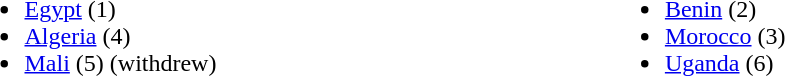<table>
<tr>
<td valign="top" width=20%><br><ul><li> <a href='#'>Egypt</a> (1)</li><li> <a href='#'>Algeria</a> (4)</li><li> <a href='#'>Mali</a> (5) (withdrew)</li></ul></td>
<td valign="top" width=20%><br><ul><li> <a href='#'>Benin</a> (2)</li><li> <a href='#'>Morocco</a> (3)</li><li> <a href='#'>Uganda</a> (6)</li></ul></td>
</tr>
</table>
